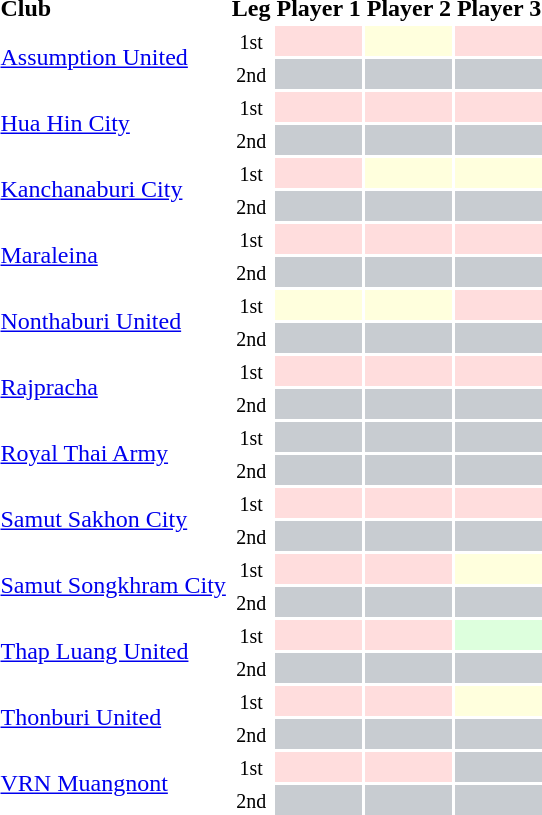<table class="sortable" style="text-align:left">
<tr>
<th>Club</th>
<th>Leg</th>
<th>Player 1</th>
<th>Player 2</th>
<th>Player 3</th>
</tr>
<tr>
<td rowspan="2"><a href='#'>Assumption United</a></td>
<td align="center"><small>1st</small></td>
<td bgcolor="#ffdddd"></td>
<td bgcolor="#ffffdd"></td>
<td bgcolor="#ffdddd"></td>
</tr>
<tr>
<td align="center"><small>2nd</small></td>
<td bgcolor="#c8ccd1"></td>
<td bgcolor="#c8ccd1"></td>
<td bgcolor="#c8ccd1"></td>
</tr>
<tr>
<td rowspan="2"><a href='#'>Hua Hin City</a></td>
<td align="center"><small>1st</small></td>
<td bgcolor="#ffdddd"></td>
<td bgcolor="#ffdddd"></td>
<td bgcolor="#ffdddd"></td>
</tr>
<tr>
<td align="center"><small>2nd</small></td>
<td bgcolor="#c8ccd1"></td>
<td bgcolor="#c8ccd1"></td>
<td bgcolor="#c8ccd1"></td>
</tr>
<tr>
<td rowspan="2"><a href='#'>Kanchanaburi City</a></td>
<td align="center"><small>1st</small></td>
<td bgcolor="#ffdddd"></td>
<td bgcolor="#ffffdd"></td>
<td bgcolor="#ffffdd"></td>
</tr>
<tr>
<td align="center"><small>2nd</small></td>
<td bgcolor="#c8ccd1"></td>
<td bgcolor="#c8ccd1"></td>
<td bgcolor="#c8ccd1"></td>
</tr>
<tr>
<td rowspan="2"><a href='#'>Maraleina</a></td>
<td align="center"><small>1st</small></td>
<td bgcolor="#ffdddd"></td>
<td bgcolor="#ffdddd"></td>
<td bgcolor="#ffdddd"></td>
</tr>
<tr>
<td align="center"><small>2nd</small></td>
<td bgcolor="#c8ccd1"></td>
<td bgcolor="#c8ccd1"></td>
<td bgcolor="#c8ccd1"></td>
</tr>
<tr>
<td rowspan="2"><a href='#'>Nonthaburi United</a></td>
<td align="center"><small>1st</small></td>
<td bgcolor="#ffffdd"></td>
<td bgcolor="#ffffdd"></td>
<td bgcolor="#ffdddd"></td>
</tr>
<tr>
<td align="center"><small>2nd</small></td>
<td bgcolor="#c8ccd1"></td>
<td bgcolor="#c8ccd1"></td>
<td bgcolor="#c8ccd1"></td>
</tr>
<tr>
<td rowspan="2"><a href='#'>Rajpracha</a></td>
<td align="center"><small>1st</small></td>
<td bgcolor="#ffdddd"></td>
<td bgcolor="#ffdddd"></td>
<td bgcolor="#ffdddd"></td>
</tr>
<tr>
<td align="center"><small>2nd</small></td>
<td bgcolor="#c8ccd1"></td>
<td bgcolor="#c8ccd1"></td>
<td bgcolor="#c8ccd1"></td>
</tr>
<tr>
<td rowspan="2"><a href='#'>Royal Thai Army</a></td>
<td align="center"><small>1st</small></td>
<td bgcolor="#c8ccd1"></td>
<td bgcolor="#c8ccd1"></td>
<td bgcolor="#c8ccd1"></td>
</tr>
<tr>
<td align="center"><small>2nd</small></td>
<td bgcolor="#c8ccd1"></td>
<td bgcolor="#c8ccd1"></td>
<td bgcolor="#c8ccd1"></td>
</tr>
<tr>
<td rowspan="2"><a href='#'>Samut Sakhon City</a></td>
<td align="center"><small>1st</small></td>
<td bgcolor="#ffdddd"></td>
<td bgcolor="#ffdddd"></td>
<td bgcolor="#ffdddd"></td>
</tr>
<tr>
<td align="center"><small>2nd</small></td>
<td bgcolor="#c8ccd1"></td>
<td bgcolor="#c8ccd1"></td>
<td bgcolor="#c8ccd1"></td>
</tr>
<tr>
<td rowspan="2"><a href='#'>Samut Songkhram City</a></td>
<td align="center"><small>1st</small></td>
<td bgcolor="#ffdddd"></td>
<td bgcolor="#ffdddd"></td>
<td bgcolor="#ffffdd"></td>
</tr>
<tr>
<td align="center"><small>2nd</small></td>
<td bgcolor="#c8ccd1"></td>
<td bgcolor="#c8ccd1"></td>
<td bgcolor="#c8ccd1"></td>
</tr>
<tr>
<td rowspan="2"><a href='#'>Thap Luang United</a></td>
<td align="center"><small>1st</small></td>
<td bgcolor="#ffdddd"></td>
<td bgcolor="#ffdddd"></td>
<td bgcolor="#ddffdd"></td>
</tr>
<tr>
<td align="center"><small>2nd</small></td>
<td bgcolor="#c8ccd1"></td>
<td bgcolor="#c8ccd1"></td>
<td bgcolor="#c8ccd1"></td>
</tr>
<tr>
<td rowspan="2"><a href='#'>Thonburi United</a></td>
<td align="center"><small>1st</small></td>
<td bgcolor="#ffdddd"></td>
<td bgcolor="#ffdddd"></td>
<td bgcolor="#ffffdd"></td>
</tr>
<tr>
<td align="center"><small>2nd</small></td>
<td bgcolor="#c8ccd1"></td>
<td bgcolor="#c8ccd1"></td>
<td bgcolor="#c8ccd1"></td>
</tr>
<tr>
<td rowspan="2"><a href='#'>VRN Muangnont</a></td>
<td align="center"><small>1st</small></td>
<td bgcolor="#ffdddd"></td>
<td bgcolor="#ffdddd"></td>
<td bgcolor="#c8ccd1"></td>
</tr>
<tr>
<td align="center"><small>2nd</small></td>
<td bgcolor="#c8ccd1"></td>
<td bgcolor="#c8ccd1"></td>
<td bgcolor="#c8ccd1"></td>
</tr>
</table>
